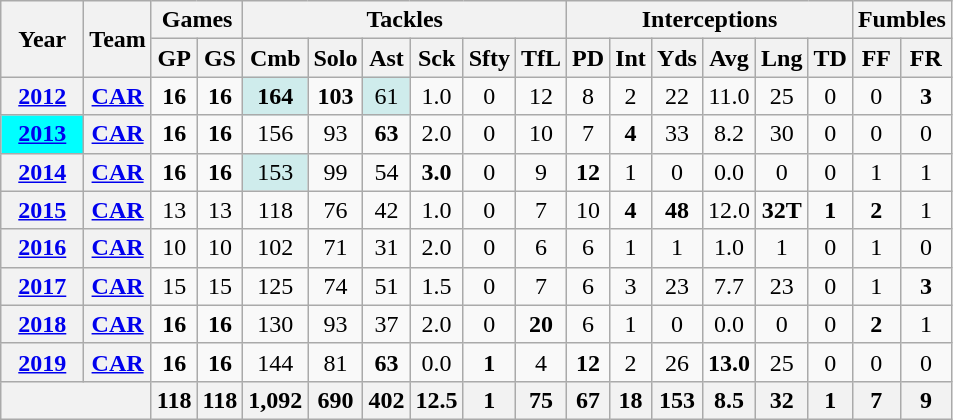<table class="wikitable" style="text-align:center;">
<tr>
<th rowspan="2">Year</th>
<th rowspan="2">Team</th>
<th colspan="2">Games</th>
<th colspan="6">Tackles</th>
<th colspan="6">Interceptions</th>
<th colspan="2">Fumbles</th>
</tr>
<tr>
<th>GP</th>
<th>GS</th>
<th>Cmb</th>
<th>Solo</th>
<th>Ast</th>
<th>Sck</th>
<th>Sfty</th>
<th>TfL</th>
<th>PD</th>
<th>Int</th>
<th>Yds</th>
<th>Avg</th>
<th>Lng</th>
<th>TD</th>
<th>FF</th>
<th>FR</th>
</tr>
<tr>
<th><a href='#'>2012</a></th>
<th><a href='#'>CAR</a></th>
<td><strong>16</strong></td>
<td><strong>16</strong></td>
<td style="background:#cfecec;"><strong>164</strong></td>
<td><strong>103</strong></td>
<td style="background:#cfecec;">61</td>
<td>1.0</td>
<td>0</td>
<td>12</td>
<td>8</td>
<td>2</td>
<td>22</td>
<td>11.0</td>
<td>25</td>
<td>0</td>
<td>0</td>
<td><strong>3</strong></td>
</tr>
<tr>
<th style="background:#00ffff; width:3em;"><a href='#'>2013</a></th>
<th><a href='#'>CAR</a></th>
<td><strong>16</strong></td>
<td><strong>16</strong></td>
<td>156</td>
<td>93</td>
<td><strong>63</strong></td>
<td>2.0</td>
<td>0</td>
<td>10</td>
<td>7</td>
<td><strong>4</strong></td>
<td>33</td>
<td>8.2</td>
<td>30</td>
<td>0</td>
<td>0</td>
<td>0</td>
</tr>
<tr>
<th><a href='#'>2014</a></th>
<th><a href='#'>CAR</a></th>
<td><strong>16</strong></td>
<td><strong>16</strong></td>
<td style="background:#cfecec;">153</td>
<td>99</td>
<td>54</td>
<td><strong>3.0</strong></td>
<td>0</td>
<td>9</td>
<td><strong>12</strong></td>
<td>1</td>
<td>0</td>
<td>0.0</td>
<td>0</td>
<td>0</td>
<td>1</td>
<td>1</td>
</tr>
<tr>
<th><a href='#'>2015</a></th>
<th><a href='#'>CAR</a></th>
<td>13</td>
<td>13</td>
<td>118</td>
<td>76</td>
<td>42</td>
<td>1.0</td>
<td>0</td>
<td>7</td>
<td>10</td>
<td><strong>4</strong></td>
<td><strong>48</strong></td>
<td>12.0</td>
<td><strong>32T</strong></td>
<td><strong>1</strong></td>
<td><strong>2</strong></td>
<td>1</td>
</tr>
<tr>
<th><a href='#'>2016</a></th>
<th><a href='#'>CAR</a></th>
<td>10</td>
<td>10</td>
<td>102</td>
<td>71</td>
<td>31</td>
<td>2.0</td>
<td>0</td>
<td>6</td>
<td>6</td>
<td>1</td>
<td>1</td>
<td>1.0</td>
<td>1</td>
<td>0</td>
<td>1</td>
<td>0</td>
</tr>
<tr>
<th><a href='#'>2017</a></th>
<th><a href='#'>CAR</a></th>
<td>15</td>
<td>15</td>
<td>125</td>
<td>74</td>
<td>51</td>
<td>1.5</td>
<td>0</td>
<td>7</td>
<td>6</td>
<td>3</td>
<td>23</td>
<td>7.7</td>
<td>23</td>
<td>0</td>
<td>1</td>
<td><strong>3</strong></td>
</tr>
<tr>
<th><a href='#'>2018</a></th>
<th><a href='#'>CAR</a></th>
<td><strong>16</strong></td>
<td><strong>16</strong></td>
<td>130</td>
<td>93</td>
<td>37</td>
<td>2.0</td>
<td>0</td>
<td><strong>20</strong></td>
<td>6</td>
<td>1</td>
<td>0</td>
<td>0.0</td>
<td>0</td>
<td>0</td>
<td><strong>2</strong></td>
<td>1</td>
</tr>
<tr>
<th><a href='#'>2019</a></th>
<th><a href='#'>CAR</a></th>
<td><strong>16</strong></td>
<td><strong>16</strong></td>
<td>144</td>
<td>81</td>
<td><strong>63</strong></td>
<td>0.0</td>
<td><strong>1</strong></td>
<td>4</td>
<td><strong>12</strong></td>
<td>2</td>
<td>26</td>
<td><strong>13.0</strong></td>
<td>25</td>
<td>0</td>
<td>0</td>
<td>0</td>
</tr>
<tr>
<th colspan="2"></th>
<th>118</th>
<th>118</th>
<th>1,092</th>
<th>690</th>
<th>402</th>
<th>12.5</th>
<th>1</th>
<th>75</th>
<th>67</th>
<th>18</th>
<th>153</th>
<th>8.5</th>
<th>32</th>
<th>1</th>
<th>7</th>
<th>9</th>
</tr>
</table>
